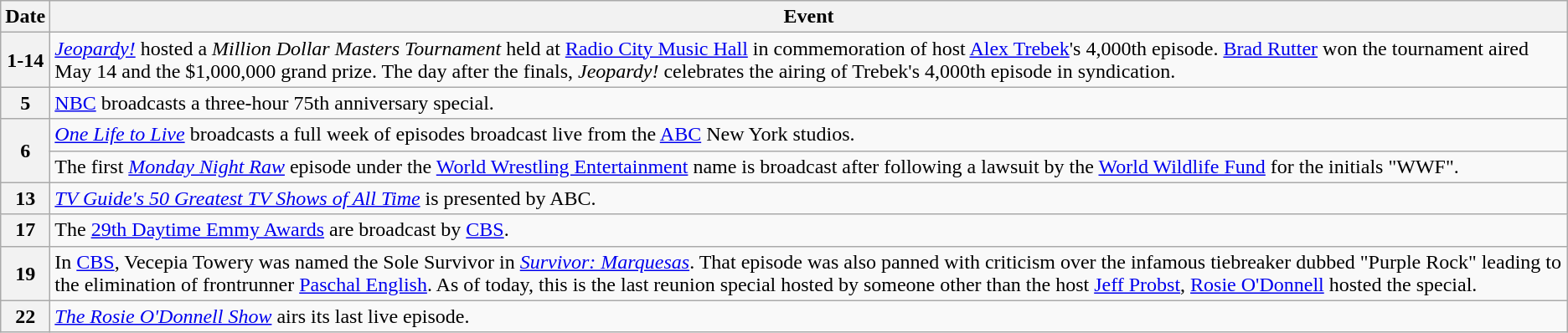<table class="wikitable">
<tr>
<th>Date</th>
<th>Event</th>
</tr>
<tr>
<th>1-14</th>
<td><em><a href='#'>Jeopardy!</a></em> hosted a <em>Million Dollar Masters Tournament</em> held at <a href='#'>Radio City Music Hall</a> in commemoration of host <a href='#'>Alex Trebek</a>'s 4,000th episode. <a href='#'>Brad Rutter</a> won the tournament aired May 14 and the $1,000,000 grand prize. The day after the finals, <em>Jeopardy!</em> celebrates the airing of Trebek's 4,000th episode in syndication.</td>
</tr>
<tr>
<th>5</th>
<td><a href='#'>NBC</a> broadcasts a three-hour 75th anniversary special.</td>
</tr>
<tr>
<th rowspan="2">6</th>
<td><em><a href='#'>One Life to Live</a></em> broadcasts a full week of episodes broadcast live from the <a href='#'>ABC</a> New York studios.</td>
</tr>
<tr>
<td>The first <em><a href='#'>Monday Night Raw</a></em> episode under the <a href='#'>World Wrestling Entertainment</a> name is broadcast after following a lawsuit by the <a href='#'>World Wildlife Fund</a> for the initials "WWF".</td>
</tr>
<tr>
<th>13</th>
<td><em><a href='#'>TV Guide's 50 Greatest TV Shows of All Time</a></em> is presented by ABC.</td>
</tr>
<tr>
<th>17</th>
<td>The <a href='#'>29th Daytime Emmy Awards</a> are broadcast by <a href='#'>CBS</a>.</td>
</tr>
<tr>
<th>19</th>
<td>In <a href='#'>CBS</a>, Vecepia Towery was named the Sole Survivor in <em><a href='#'>Survivor: Marquesas</a></em>. That episode was also panned with criticism over the infamous tiebreaker dubbed "Purple Rock" leading to the elimination of frontrunner <a href='#'>Paschal English</a>. As of today, this is the last reunion special hosted by someone other than the host <a href='#'>Jeff Probst</a>, <a href='#'>Rosie O'Donnell</a> hosted the special.</td>
</tr>
<tr>
<th>22</th>
<td><em><a href='#'>The Rosie O'Donnell Show</a></em> airs its last live episode.</td>
</tr>
</table>
